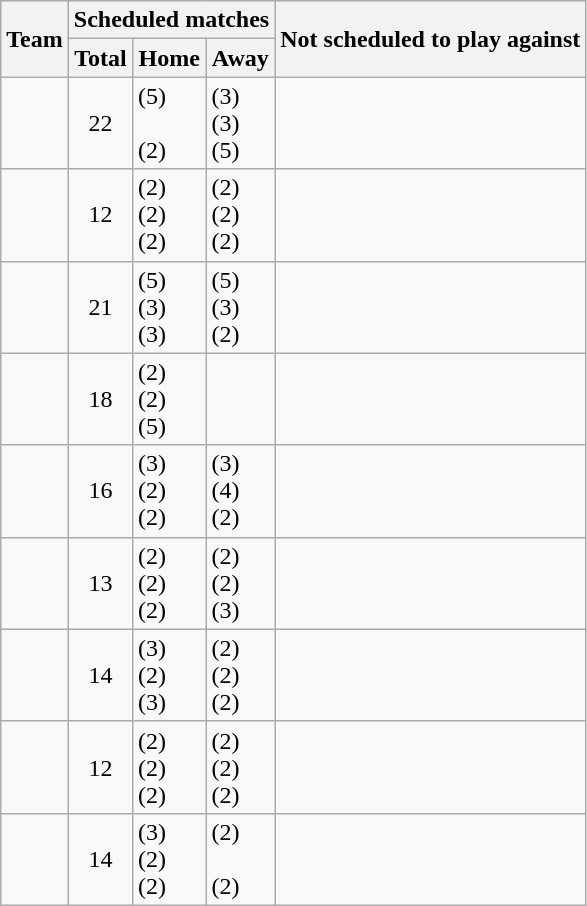<table class="wikitable sortable" style="text-align: center">
<tr>
<th rowspan=2>Team</th>
<th colspan=3>Scheduled matches</th>
<th rowspan=2>Not scheduled to play against</th>
</tr>
<tr>
<th>Total</th>
<th>Home</th>
<th>Away</th>
</tr>
<tr>
<td style="text-align: left;"></td>
<td>22</td>
<td style="text-align: left;"> (5)<br><br> (2)</td>
<td style="text-align: left;"> (3)<br> (3)<br> (5)</td>
<td style="text-align: left;"><br></td>
</tr>
<tr>
<td style="text-align: left;"></td>
<td>12</td>
<td style="text-align: left;"> (2)<br> (2)<br> (2)</td>
<td style="text-align: left;"> (2)<br> (2)<br> (2)</td>
<td style="text-align: left;"><br></td>
</tr>
<tr>
<td style="text-align: left;"></td>
<td>21</td>
<td style="text-align: left;"> (5)<br> (3)<br> (3)</td>
<td style="text-align: left;"> (5)<br> (3)<br> (2)</td>
<td style="text-align: left;"><br></td>
</tr>
<tr>
<td style="text-align: left;"></td>
<td>18</td>
<td style="text-align: left;"> (2)<br> (2)<br> (5)</td>
<td style="text-align: left;"></td>
<td style="text-align: left;"><br></td>
</tr>
<tr>
<td style="text-align: left;"></td>
<td>16</td>
<td style="text-align: left;"> (3)<br> (2)<br> (2)</td>
<td style="text-align: left;"> (3)<br> (4)<br> (2)</td>
<td style="text-align: left;"><br></td>
</tr>
<tr>
<td style="text-align: left;"></td>
<td>13</td>
<td style="text-align: left;"> (2)<br> (2)<br> (2)</td>
<td style="text-align: left;"> (2)<br> (2)<br> (3)</td>
<td style="text-align: left;"><br></td>
</tr>
<tr>
<td style="text-align: left;"></td>
<td>14</td>
<td style="text-align: left;"> (3)<br> (2)<br> (3)</td>
<td style="text-align: left;"> (2)<br> (2)<br> (2)</td>
<td style="text-align: left;"><br></td>
</tr>
<tr>
<td style="text-align: left;"></td>
<td>12</td>
<td style="text-align: left;"> (2)<br> (2)<br> (2)</td>
<td style="text-align: left;"> (2)<br> (2)<br> (2)</td>
<td style="text-align: left;"><br></td>
</tr>
<tr>
<td style="text-align: left;"></td>
<td>14</td>
<td style="text-align: left;"> (3)<br> (2)<br> (2)</td>
<td style="text-align: left;"> (2)<br><br> (2)</td>
<td style="text-align: left;"><br></td>
</tr>
</table>
